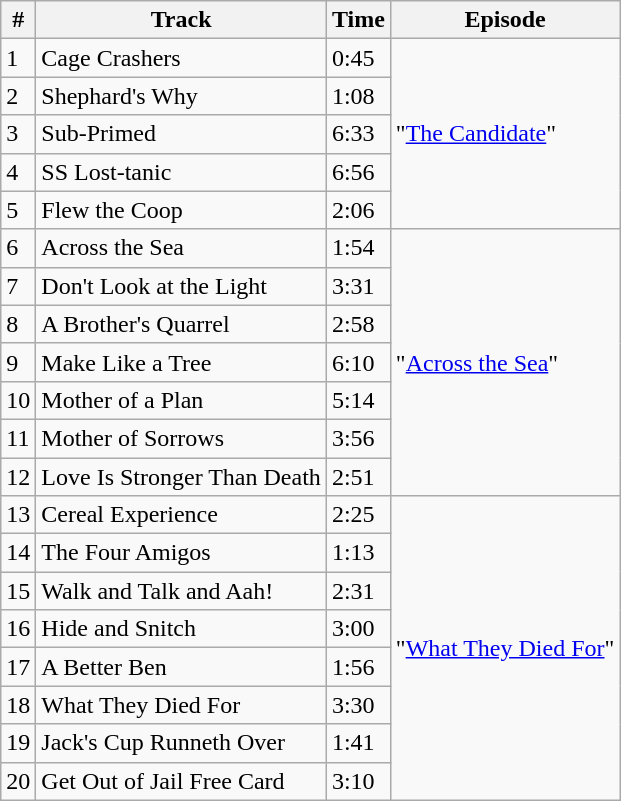<table class="wikitable">
<tr>
<th>#</th>
<th>Track</th>
<th>Time</th>
<th>Episode</th>
</tr>
<tr>
<td>1</td>
<td>Cage Crashers</td>
<td>0:45</td>
<td rowspan="5">"<a href='#'>The Candidate</a>"</td>
</tr>
<tr>
<td>2</td>
<td>Shephard's Why</td>
<td>1:08</td>
</tr>
<tr>
<td>3</td>
<td>Sub-Primed</td>
<td>6:33</td>
</tr>
<tr>
<td>4</td>
<td>SS Lost-tanic</td>
<td>6:56</td>
</tr>
<tr>
<td>5</td>
<td>Flew the Coop</td>
<td>2:06</td>
</tr>
<tr>
<td>6</td>
<td>Across the Sea</td>
<td>1:54</td>
<td rowspan="7">"<a href='#'>Across the Sea</a>"</td>
</tr>
<tr>
<td>7</td>
<td>Don't Look at the Light</td>
<td>3:31</td>
</tr>
<tr>
<td>8</td>
<td>A Brother's Quarrel</td>
<td>2:58</td>
</tr>
<tr>
<td>9</td>
<td>Make Like a Tree</td>
<td>6:10</td>
</tr>
<tr>
<td>10</td>
<td>Mother of a Plan</td>
<td>5:14</td>
</tr>
<tr>
<td>11</td>
<td>Mother of Sorrows</td>
<td>3:56</td>
</tr>
<tr>
<td>12</td>
<td>Love Is Stronger Than Death</td>
<td>2:51</td>
</tr>
<tr>
<td>13</td>
<td>Cereal Experience</td>
<td>2:25</td>
<td rowspan="8">"<a href='#'>What They Died For</a>"</td>
</tr>
<tr>
<td>14</td>
<td>The Four Amigos</td>
<td>1:13</td>
</tr>
<tr>
<td>15</td>
<td>Walk and Talk and Aah!</td>
<td>2:31</td>
</tr>
<tr>
<td>16</td>
<td>Hide and Snitch</td>
<td>3:00</td>
</tr>
<tr>
<td>17</td>
<td>A Better Ben</td>
<td>1:56</td>
</tr>
<tr>
<td>18</td>
<td>What They Died For</td>
<td>3:30</td>
</tr>
<tr>
<td>19</td>
<td>Jack's Cup Runneth Over</td>
<td>1:41</td>
</tr>
<tr>
<td>20</td>
<td>Get Out of Jail Free Card</td>
<td>3:10</td>
</tr>
</table>
